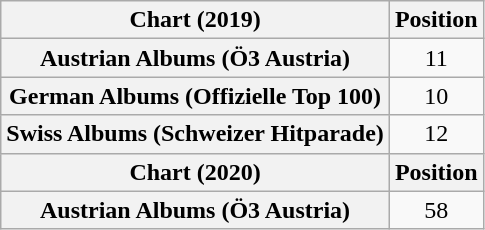<table class="wikitable sortable plainrowheaders" style="text-align:center">
<tr>
<th scope="col">Chart (2019)</th>
<th scope="col">Position</th>
</tr>
<tr>
<th scope="row">Austrian Albums (Ö3 Austria)</th>
<td>11</td>
</tr>
<tr>
<th scope="row">German Albums (Offizielle Top 100)</th>
<td>10</td>
</tr>
<tr>
<th scope="row">Swiss Albums (Schweizer Hitparade)</th>
<td>12</td>
</tr>
<tr>
<th scope="col">Chart (2020)</th>
<th scope="col">Position</th>
</tr>
<tr>
<th scope="row">Austrian Albums (Ö3 Austria)</th>
<td>58</td>
</tr>
</table>
